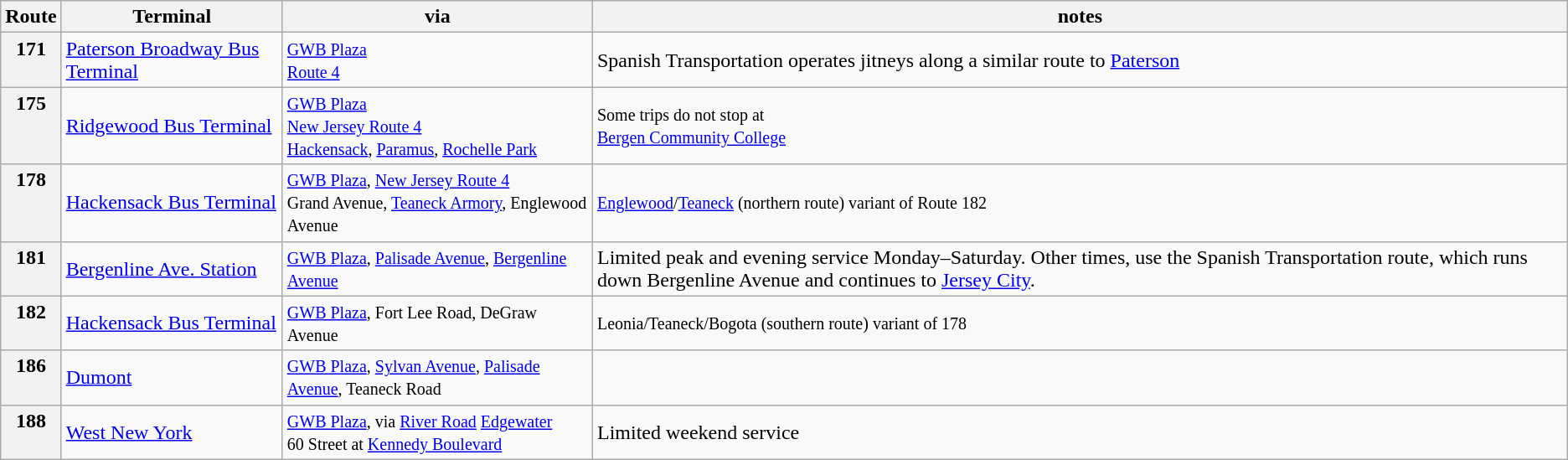<table class="wikitable floatleft">
<tr>
<th>Route</th>
<th>Terminal</th>
<th>via</th>
<th>notes</th>
</tr>
<tr>
<th valign=top><div>171</div></th>
<td><a href='#'>Paterson Broadway Bus Terminal</a></td>
<td><small><a href='#'>GWB Plaza</a><br><a href='#'>Route 4</a></small></td>
<td>Spanish Transportation operates jitneys along a similar route to <a href='#'>Paterson</a></td>
</tr>
<tr>
<th valign=top><div>175</div></th>
<td><a href='#'>Ridgewood Bus Terminal</a></td>
<td><small> <a href='#'>GWB Plaza</a><br><a href='#'>New Jersey Route 4</a><br><a href='#'>Hackensack</a>, <a href='#'>Paramus</a>, <a href='#'>Rochelle Park</a></small></td>
<td><small>Some trips do not stop at<br><a href='#'>Bergen Community College</a></small></td>
</tr>
<tr>
<th valign=top><div>178</div></th>
<td><a href='#'>Hackensack Bus Terminal</a></td>
<td><small><a href='#'>GWB Plaza</a>, <a href='#'>New Jersey Route 4</a><br>Grand Avenue, <a href='#'>Teaneck Armory</a>, Englewood Avenue</small></td>
<td><small><a href='#'>Englewood</a>/<a href='#'>Teaneck</a> (northern route) variant of Route 182</small></td>
</tr>
<tr>
<th valign=top><div>181</div></th>
<td><a href='#'>Bergenline Ave. Station</a></td>
<td><small><a href='#'>GWB Plaza</a>, <a href='#'>Palisade Avenue</a>, <a href='#'>Bergenline Avenue</a></small></td>
<td>Limited peak and evening service Monday–Saturday. Other times, use the Spanish Transportation route, which runs down Bergenline Avenue and continues to <a href='#'>Jersey City</a>.</td>
</tr>
<tr>
<th valign=top><div>182</div></th>
<td><a href='#'>Hackensack Bus Terminal</a></td>
<td><small><a href='#'>GWB Plaza</a>, Fort Lee Road, DeGraw Avenue</small></td>
<td><small>Leonia/Teaneck/Bogota (southern route) variant of 178</small></td>
</tr>
<tr>
<th valign=top><div>186</div></th>
<td><a href='#'>Dumont</a></td>
<td><small><a href='#'>GWB Plaza</a>, <a href='#'>Sylvan Avenue</a>, <a href='#'>Palisade Avenue</a>, Teaneck Road</small></td>
<td></td>
</tr>
<tr>
<th valign=top><div>188</div></th>
<td><a href='#'>West New York</a></td>
<td><small><a href='#'>GWB Plaza</a>, via <a href='#'>River Road</a> <a href='#'>Edgewater</a><br>60 Street at <a href='#'>Kennedy Boulevard</a></small></td>
<td>Limited weekend service</td>
</tr>
</table>
